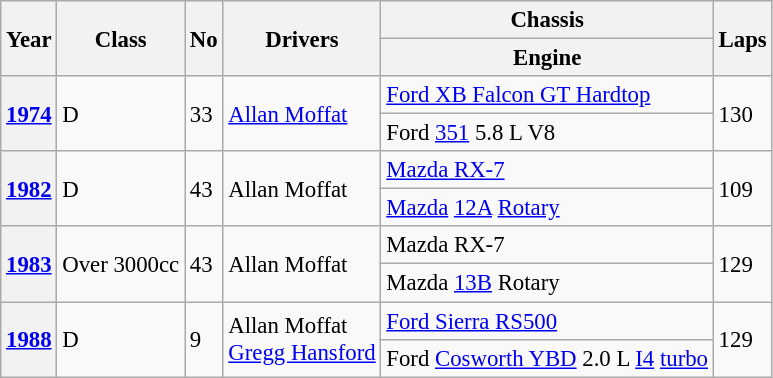<table class="wikitable" style="font-size: 95%;">
<tr>
<th rowspan=2>Year</th>
<th rowspan=2>Class</th>
<th rowspan=2>No</th>
<th rowspan=2>Drivers</th>
<th>Chassis</th>
<th rowspan=2>Laps</th>
</tr>
<tr>
<th>Engine</th>
</tr>
<tr>
<th rowspan=2><a href='#'>1974</a></th>
<td rowspan=2>D</td>
<td rowspan=2>33</td>
<td rowspan=2> <a href='#'>Allan Moffat</a></td>
<td><a href='#'>Ford XB Falcon GT Hardtop</a></td>
<td rowspan=2>130</td>
</tr>
<tr>
<td>Ford <a href='#'>351</a> 5.8 L V8</td>
</tr>
<tr>
<th rowspan=2><a href='#'>1982</a></th>
<td rowspan=2>D</td>
<td rowspan=2>43</td>
<td rowspan=2> Allan Moffat</td>
<td><a href='#'>Mazda RX-7</a></td>
<td rowspan=2>109</td>
</tr>
<tr>
<td><a href='#'>Mazda</a> <a href='#'>12A</a> <a href='#'>Rotary</a></td>
</tr>
<tr>
<th rowspan=2><a href='#'>1983</a></th>
<td rowspan=2>Over 3000cc</td>
<td rowspan=2>43</td>
<td rowspan=2> Allan Moffat</td>
<td>Mazda RX-7</td>
<td rowspan=2>129</td>
</tr>
<tr>
<td>Mazda <a href='#'>13B</a> Rotary</td>
</tr>
<tr>
<th rowspan=2><a href='#'>1988</a></th>
<td rowspan=2>D</td>
<td rowspan=2>9</td>
<td rowspan=2> Allan Moffat<br> <a href='#'>Gregg Hansford</a></td>
<td><a href='#'>Ford Sierra RS500</a></td>
<td rowspan=2>129</td>
</tr>
<tr>
<td>Ford <a href='#'>Cosworth YBD</a> 2.0 L <a href='#'>I4</a> <a href='#'>turbo</a></td>
</tr>
</table>
